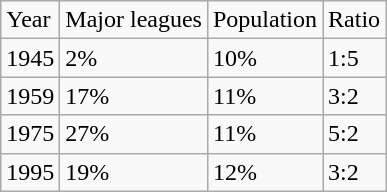<table class="wikitable">
<tr>
<td>Year</td>
<td>Major leagues</td>
<td>Population</td>
<td>Ratio</td>
</tr>
<tr>
<td>1945</td>
<td>2%</td>
<td>10%</td>
<td>1:5</td>
</tr>
<tr>
<td>1959</td>
<td>17%</td>
<td>11%</td>
<td>3:2</td>
</tr>
<tr>
<td>1975</td>
<td>27%</td>
<td>11%</td>
<td>5:2</td>
</tr>
<tr>
<td>1995</td>
<td>19%</td>
<td>12%</td>
<td>3:2</td>
</tr>
</table>
